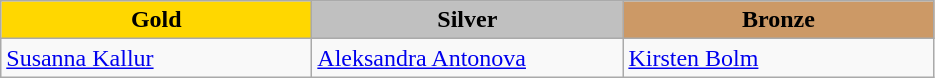<table class="wikitable" style="text-align:left">
<tr align="center">
<td width=200 bgcolor=gold><strong>Gold</strong></td>
<td width=200 bgcolor=silver><strong>Silver</strong></td>
<td width=200 bgcolor=CC9966><strong>Bronze</strong></td>
</tr>
<tr>
<td><a href='#'>Susanna Kallur</a><br><em></em></td>
<td><a href='#'>Aleksandra Antonova</a><br><em></em></td>
<td><a href='#'>Kirsten Bolm</a><br><em></em></td>
</tr>
</table>
